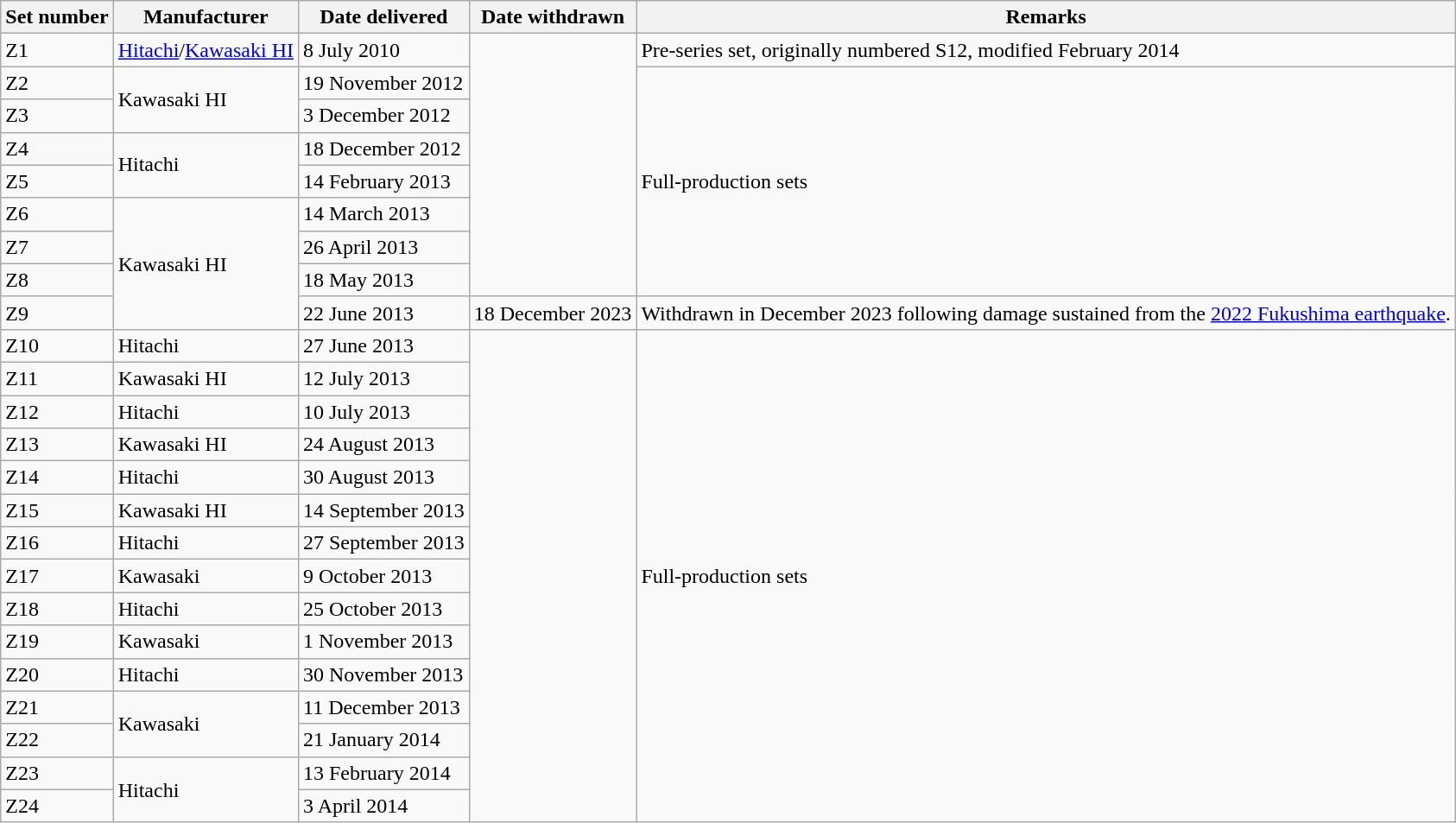<table class="wikitable">
<tr>
<th>Set number</th>
<th>Manufacturer</th>
<th>Date delivered</th>
<th>Date withdrawn</th>
<th>Remarks</th>
</tr>
<tr>
<td>Z1</td>
<td><a href='#'>Hitachi</a>/<a href='#'>Kawasaki HI</a></td>
<td>8 July 2010</td>
<td rowspan="8"></td>
<td>Pre-series set, originally numbered S12, modified February 2014</td>
</tr>
<tr>
<td>Z2</td>
<td rowspan="2">Kawasaki HI</td>
<td>19 November 2012</td>
<td rowspan="7">Full-production sets</td>
</tr>
<tr>
<td>Z3</td>
<td>3 December 2012</td>
</tr>
<tr>
<td>Z4</td>
<td rowspan="2">Hitachi</td>
<td>18 December 2012</td>
</tr>
<tr>
<td>Z5</td>
<td>14 February 2013</td>
</tr>
<tr>
<td>Z6</td>
<td rowspan="4">Kawasaki HI</td>
<td>14 March 2013</td>
</tr>
<tr>
<td>Z7</td>
<td>26 April 2013</td>
</tr>
<tr>
<td>Z8</td>
<td>18 May 2013</td>
</tr>
<tr>
<td>Z9</td>
<td>22 June 2013</td>
<td>18 December 2023</td>
<td>Withdrawn in December 2023 following damage sustained from the <a href='#'>2022 Fukushima earthquake</a>.</td>
</tr>
<tr>
<td>Z10</td>
<td>Hitachi</td>
<td>27 June 2013</td>
<td rowspan="15"></td>
<td rowspan="15">Full-production sets</td>
</tr>
<tr>
<td>Z11</td>
<td>Kawasaki HI</td>
<td>12 July 2013</td>
</tr>
<tr>
<td>Z12</td>
<td>Hitachi</td>
<td>10 July 2013</td>
</tr>
<tr>
<td>Z13</td>
<td>Kawasaki HI</td>
<td>24 August 2013</td>
</tr>
<tr>
<td>Z14</td>
<td>Hitachi</td>
<td>30 August 2013</td>
</tr>
<tr>
<td>Z15</td>
<td>Kawasaki HI</td>
<td>14 September 2013</td>
</tr>
<tr>
<td>Z16</td>
<td>Hitachi</td>
<td>27 September 2013</td>
</tr>
<tr>
<td>Z17</td>
<td>Kawasaki</td>
<td>9 October 2013</td>
</tr>
<tr>
<td>Z18</td>
<td>Hitachi</td>
<td>25 October 2013</td>
</tr>
<tr>
<td>Z19</td>
<td>Kawasaki</td>
<td>1 November 2013</td>
</tr>
<tr>
<td>Z20</td>
<td>Hitachi</td>
<td>30 November 2013</td>
</tr>
<tr>
<td>Z21</td>
<td rowspan="2">Kawasaki</td>
<td>11 December 2013</td>
</tr>
<tr>
<td>Z22</td>
<td>21 January 2014</td>
</tr>
<tr>
<td>Z23</td>
<td rowspan="2">Hitachi</td>
<td>13 February 2014</td>
</tr>
<tr>
<td>Z24</td>
<td>3 April 2014</td>
</tr>
</table>
